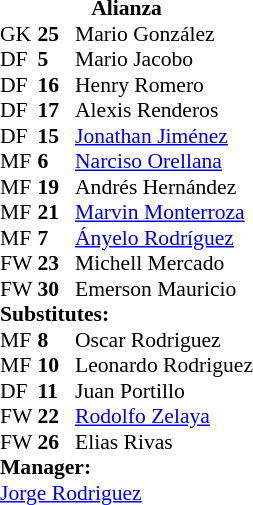<table style="font-size: 90%" cellspacing="0" cellpadding="0">
<tr>
<td colspan="5" style="padding-top: 0.6em; text-align:center"><strong>Alianza</strong></td>
</tr>
<tr>
<th width="25"></th>
<th width="25"></th>
</tr>
<tr>
<td>GK</td>
<td><strong>25</strong></td>
<td> Mario González</td>
</tr>
<tr>
<td>DF</td>
<td><strong>5</strong></td>
<td> Mario Jacobo</td>
</tr>
<tr>
<td>DF</td>
<td><strong>16</strong></td>
<td> Henry Romero</td>
<td></td>
</tr>
<tr>
<td>DF</td>
<td><strong>17</strong></td>
<td> Alexis Renderos</td>
<td></td>
</tr>
<tr>
<td>DF</td>
<td><strong>15</strong></td>
<td> <a href='#'>Jonathan Jiménez</a></td>
</tr>
<tr>
<td>MF</td>
<td><strong>6</strong></td>
<td> <a href='#'>Narciso Orellana</a></td>
<td></td>
</tr>
<tr>
<td>MF</td>
<td><strong>19</strong></td>
<td> Andrés Hernández</td>
<td></td>
</tr>
<tr>
<td>MF</td>
<td><strong>21</strong></td>
<td> <a href='#'>Marvin Monterroza</a></td>
<td> </td>
</tr>
<tr>
<td>MF</td>
<td><strong>7</strong></td>
<td> <a href='#'>Ányelo Rodríguez</a></td>
<td></td>
</tr>
<tr>
<td>FW</td>
<td><strong>23</strong></td>
<td> Michell Mercado</td>
<td></td>
</tr>
<tr>
<td>FW</td>
<td><strong>30</strong></td>
<td> Emerson Mauricio</td>
<td>    </td>
</tr>
<tr>
<td colspan=5><strong>Substitutes:</strong></td>
</tr>
<tr>
<td>MF</td>
<td><strong>8</strong></td>
<td> Oscar Rodriguez</td>
<td></td>
<td></td>
</tr>
<tr>
<td>MF</td>
<td><strong>10</strong></td>
<td> Leonardo Rodriguez</td>
<td></td>
<td></td>
</tr>
<tr>
<td>DF</td>
<td><strong>11</strong></td>
<td> Juan Portillo</td>
<td></td>
<td></td>
</tr>
<tr>
<td>FW</td>
<td><strong>22</strong></td>
<td> <a href='#'>Rodolfo Zelaya</a></td>
<td></td>
<td></td>
</tr>
<tr>
<td>FW</td>
<td><strong>26</strong></td>
<td> Elias Rivas</td>
<td></td>
<td></td>
</tr>
<tr>
<td colspan=5><strong>Manager:</strong></td>
</tr>
<tr>
<td colspan=5> <a href='#'>Jorge Rodriguez</a></td>
</tr>
</table>
